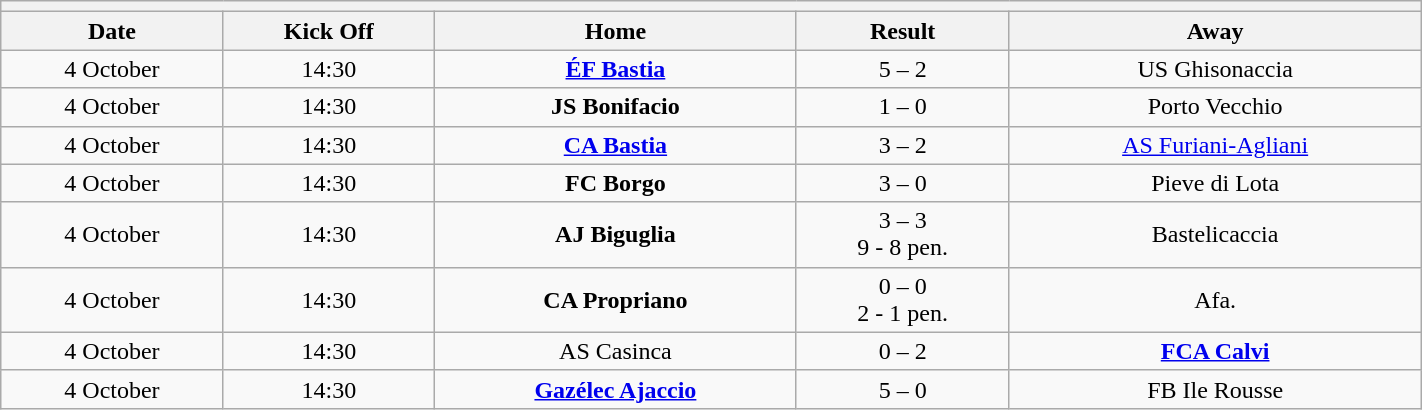<table class="wikitable collapsible collapsed" style="font-size: 100%; margin:0px;" width="75%">
<tr>
<th colspan="7" style="text-align:left;"></th>
</tr>
<tr>
<th><strong>Date</strong></th>
<th><strong>Kick Off</strong></th>
<th><strong>Home</strong></th>
<th><strong>Result</strong></th>
<th><strong>Away</strong></th>
</tr>
<tr>
<td align=center>4 October</td>
<td align=center>14:30</td>
<td align=center><strong><a href='#'>ÉF Bastia</a></strong></td>
<td align=center>5 – 2</td>
<td align=center>US Ghisonaccia</td>
</tr>
<tr>
<td align=center>4 October</td>
<td align=center>14:30</td>
<td align=center><strong>JS Bonifacio</strong></td>
<td align=center>1 – 0</td>
<td align=center>Porto Vecchio</td>
</tr>
<tr>
<td align=center>4 October</td>
<td align=center>14:30</td>
<td align=center><strong><a href='#'>CA Bastia</a></strong></td>
<td align=center>3 – 2</td>
<td align=center><a href='#'>AS Furiani-Agliani</a></td>
</tr>
<tr>
<td align=center>4 October</td>
<td align=center>14:30</td>
<td align=center><strong>FC Borgo</strong></td>
<td align=center>3 – 0</td>
<td align=center>Pieve di Lota</td>
</tr>
<tr>
<td align=center>4 October</td>
<td align=center>14:30</td>
<td align=center><strong>AJ Biguglia</strong></td>
<td align=center>3 – 3 <br> 9 - 8 pen.</td>
<td align=center>Bastelicaccia</td>
</tr>
<tr>
<td align=center>4 October</td>
<td align=center>14:30</td>
<td align=center><strong>CA Propriano</strong></td>
<td align=center>0 – 0 <br> 2 - 1 pen.</td>
<td align=center>Afa.</td>
</tr>
<tr>
<td align=center>4 October</td>
<td align=center>14:30</td>
<td align=center>AS Casinca</td>
<td align=center>0 – 2</td>
<td align=center><strong><a href='#'>FCA Calvi</a></strong></td>
</tr>
<tr>
<td align=center>4 October</td>
<td align=center>14:30</td>
<td align=center><strong><a href='#'>Gazélec Ajaccio</a></strong></td>
<td align=center>5 – 0</td>
<td align=center>FB Ile Rousse</td>
</tr>
</table>
